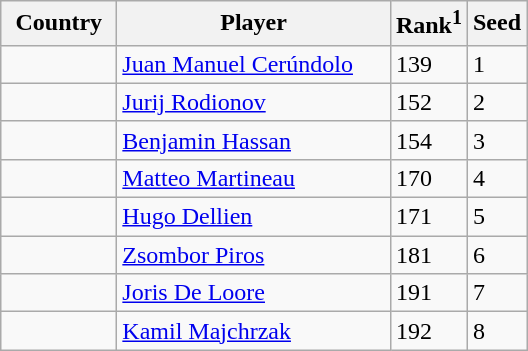<table class="sortable wikitable">
<tr>
<th width="70">Country</th>
<th width="175">Player</th>
<th>Rank<sup>1</sup></th>
<th>Seed</th>
</tr>
<tr>
<td></td>
<td><a href='#'>Juan Manuel Cerúndolo</a></td>
<td>139</td>
<td>1</td>
</tr>
<tr>
<td></td>
<td><a href='#'>Jurij Rodionov</a></td>
<td>152</td>
<td>2</td>
</tr>
<tr>
<td></td>
<td><a href='#'>Benjamin Hassan</a></td>
<td>154</td>
<td>3</td>
</tr>
<tr>
<td></td>
<td><a href='#'>Matteo Martineau</a></td>
<td>170</td>
<td>4</td>
</tr>
<tr>
<td></td>
<td><a href='#'>Hugo Dellien</a></td>
<td>171</td>
<td>5</td>
</tr>
<tr>
<td></td>
<td><a href='#'>Zsombor Piros</a></td>
<td>181</td>
<td>6</td>
</tr>
<tr>
<td></td>
<td><a href='#'>Joris De Loore</a></td>
<td>191</td>
<td>7</td>
</tr>
<tr>
<td></td>
<td><a href='#'>Kamil Majchrzak</a></td>
<td>192</td>
<td>8</td>
</tr>
</table>
